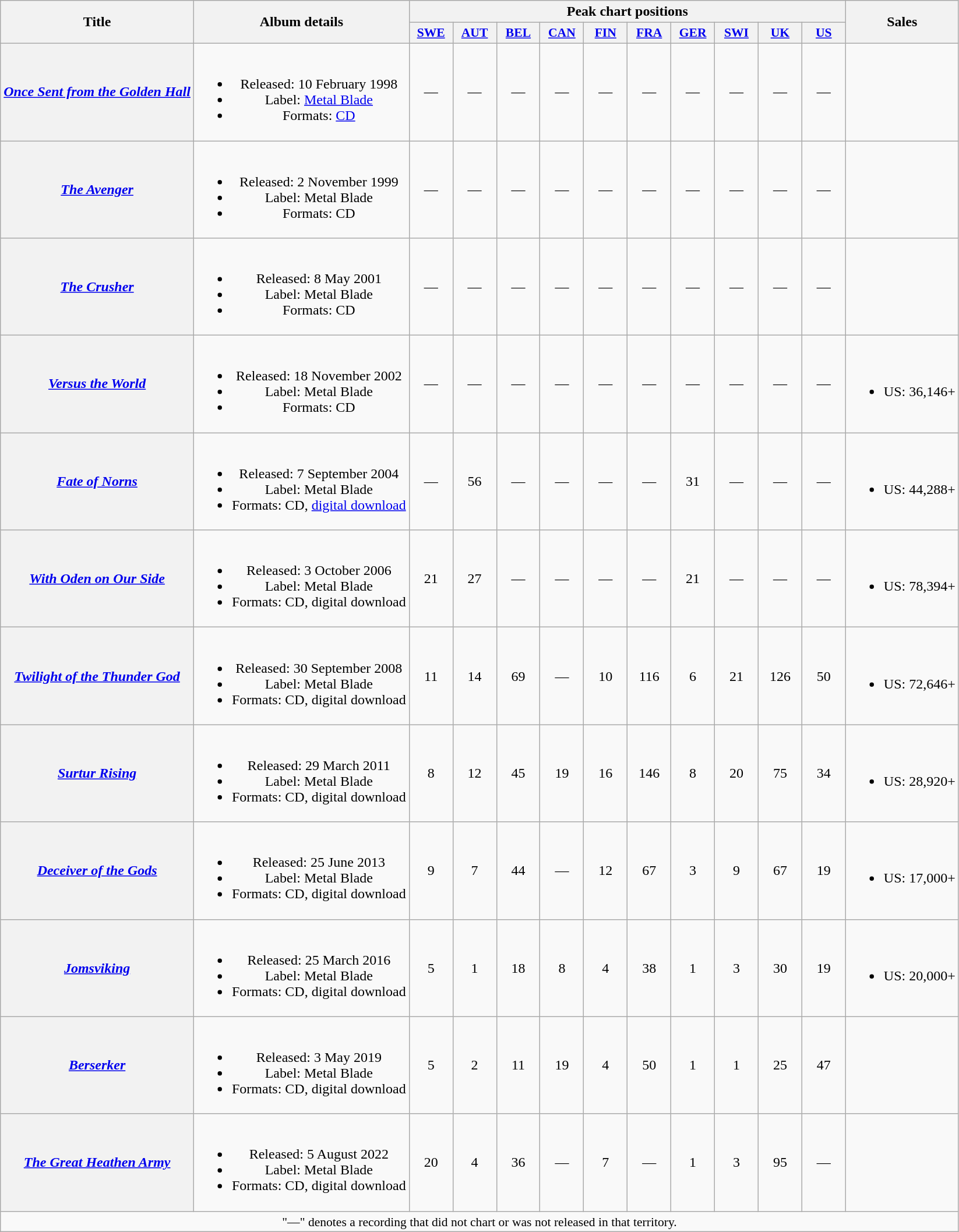<table class="wikitable plainrowheaders" style="text-align:center;">
<tr>
<th rowspan="2">Title</th>
<th rowspan="2">Album details</th>
<th colspan="10">Peak chart positions</th>
<th rowspan="2">Sales</th>
</tr>
<tr>
<th scope="col" style="width:3em;font-size:90%;"><a href='#'>SWE</a><br></th>
<th scope="col" style="width:3em;font-size:90%;"><a href='#'>AUT</a><br></th>
<th scope="col" style="width:3em;font-size:90%;"><a href='#'>BEL</a><br></th>
<th scope="col" style="width:3em;font-size:90%;"><a href='#'>CAN</a><br></th>
<th scope="col" style="width:3em;font-size:90%;"><a href='#'>FIN</a><br></th>
<th scope="col" style="width:3em;font-size:90%;"><a href='#'>FRA</a><br></th>
<th scope="col" style="width:3em;font-size:90%;"><a href='#'>GER</a><br></th>
<th scope="col" style="width:3em;font-size:90%;"><a href='#'>SWI</a><br></th>
<th scope="col" style="width:3em;font-size:90%;"><a href='#'>UK</a><br></th>
<th scope="col" style="width:3em;font-size:90%;"><a href='#'>US</a><br></th>
</tr>
<tr>
<th scope="row"><em><a href='#'>Once Sent from the Golden Hall</a></em></th>
<td><br><ul><li>Released: 10 February 1998</li><li>Label: <a href='#'>Metal Blade</a></li><li>Formats: <a href='#'>CD</a></li></ul></td>
<td>—</td>
<td>—</td>
<td>—</td>
<td>—</td>
<td>—</td>
<td>—</td>
<td>—</td>
<td>—</td>
<td>—</td>
<td>—</td>
<td></td>
</tr>
<tr>
<th scope="row"><em><a href='#'>The Avenger</a></em></th>
<td><br><ul><li>Released: 2 November 1999</li><li>Label: Metal Blade</li><li>Formats: CD</li></ul></td>
<td>—</td>
<td>—</td>
<td>—</td>
<td>—</td>
<td>—</td>
<td>—</td>
<td>—</td>
<td>—</td>
<td>—</td>
<td>—</td>
<td></td>
</tr>
<tr>
<th scope="row"><em><a href='#'>The Crusher</a></em></th>
<td><br><ul><li>Released: 8 May 2001</li><li>Label: Metal Blade</li><li>Formats: CD</li></ul></td>
<td>—</td>
<td>—</td>
<td>—</td>
<td>—</td>
<td>—</td>
<td>—</td>
<td>—</td>
<td>—</td>
<td>—</td>
<td>—</td>
<td></td>
</tr>
<tr>
<th scope="row"><em><a href='#'>Versus the World</a></em></th>
<td><br><ul><li>Released: 18 November 2002</li><li>Label: Metal Blade</li><li>Formats: CD</li></ul></td>
<td>—</td>
<td>—</td>
<td>—</td>
<td>—</td>
<td>—</td>
<td>—</td>
<td>—</td>
<td>—</td>
<td>—</td>
<td>—</td>
<td><br><ul><li>US: 36,146+</li></ul></td>
</tr>
<tr>
<th scope="row"><em><a href='#'>Fate of Norns</a></em></th>
<td><br><ul><li>Released: 7 September 2004</li><li>Label: Metal Blade</li><li>Formats: CD, <a href='#'>digital download</a></li></ul></td>
<td>—</td>
<td>56</td>
<td>—</td>
<td>—</td>
<td>—</td>
<td>—</td>
<td>31</td>
<td>—</td>
<td>—</td>
<td>—</td>
<td><br><ul><li>US: 44,288+</li></ul></td>
</tr>
<tr>
<th scope="row"><em><a href='#'>With Oden on Our Side</a></em></th>
<td><br><ul><li>Released: 3 October 2006</li><li>Label: Metal Blade</li><li>Formats: CD, digital download</li></ul></td>
<td>21</td>
<td>27</td>
<td>—</td>
<td>—</td>
<td>—</td>
<td>—</td>
<td>21</td>
<td>—</td>
<td>—</td>
<td>—</td>
<td><br><ul><li>US: 78,394+</li></ul></td>
</tr>
<tr>
<th scope="row"><em><a href='#'>Twilight of the Thunder God</a></em></th>
<td><br><ul><li>Released: 30 September 2008</li><li>Label: Metal Blade</li><li>Formats: CD, digital download</li></ul></td>
<td>11</td>
<td>14</td>
<td>69</td>
<td>—</td>
<td>10</td>
<td>116</td>
<td>6</td>
<td>21</td>
<td>126</td>
<td>50</td>
<td><br><ul><li>US: 72,646+</li></ul></td>
</tr>
<tr>
<th scope="row"><em><a href='#'>Surtur Rising</a></em></th>
<td><br><ul><li>Released: 29 March 2011</li><li>Label: Metal Blade</li><li>Formats: CD, digital download</li></ul></td>
<td>8</td>
<td>12</td>
<td>45</td>
<td>19</td>
<td>16</td>
<td>146</td>
<td>8</td>
<td>20</td>
<td>75</td>
<td>34</td>
<td><br><ul><li>US: 28,920+</li></ul></td>
</tr>
<tr>
<th scope="row"><em><a href='#'>Deceiver of the Gods</a></em></th>
<td><br><ul><li>Released: 25 June 2013</li><li>Label: Metal Blade</li><li>Formats: CD, digital download</li></ul></td>
<td>9</td>
<td>7</td>
<td>44</td>
<td>—</td>
<td>12</td>
<td>67</td>
<td>3</td>
<td>9</td>
<td>67</td>
<td>19</td>
<td><br><ul><li>US: 17,000+</li></ul></td>
</tr>
<tr>
<th scope="row"><em><a href='#'>Jomsviking</a></em></th>
<td><br><ul><li>Released: 25 March 2016</li><li>Label: Metal Blade</li><li>Formats: CD, digital download</li></ul></td>
<td>5</td>
<td>1</td>
<td>18</td>
<td>8</td>
<td>4</td>
<td>38</td>
<td>1</td>
<td>3</td>
<td>30</td>
<td>19</td>
<td><br><ul><li>US: 20,000+</li></ul></td>
</tr>
<tr>
<th scope="row"><em><a href='#'>Berserker</a></em></th>
<td><br><ul><li>Released: 3 May 2019</li><li>Label: Metal Blade</li><li>Formats: CD, digital download</li></ul></td>
<td>5</td>
<td>2</td>
<td>11</td>
<td>19</td>
<td>4</td>
<td>50</td>
<td>1</td>
<td>1</td>
<td>25</td>
<td>47</td>
<td></td>
</tr>
<tr>
<th scope="row"><em><a href='#'>The Great Heathen Army</a></em></th>
<td><br><ul><li>Released: 5 August 2022</li><li>Label: Metal Blade</li><li>Formats: CD, digital download</li></ul></td>
<td>20<br></td>
<td>4</td>
<td>36</td>
<td>—</td>
<td>7<br></td>
<td>—</td>
<td>1</td>
<td>3</td>
<td>95</td>
<td>—</td>
<td></td>
</tr>
<tr>
<td colspan="30" style="font-size:90%">"—" denotes a recording that did not chart or was not released in that territory.</td>
</tr>
</table>
